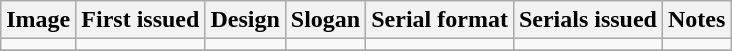<table class="wikitable">
<tr>
<th>Image</th>
<th>First issued</th>
<th>Design</th>
<th>Slogan</th>
<th>Serial format</th>
<th>Serials issued</th>
<th>Notes</th>
</tr>
<tr>
<td></td>
<td></td>
<td></td>
<td></td>
<td></td>
<td></td>
<td></td>
</tr>
<tr>
</tr>
</table>
